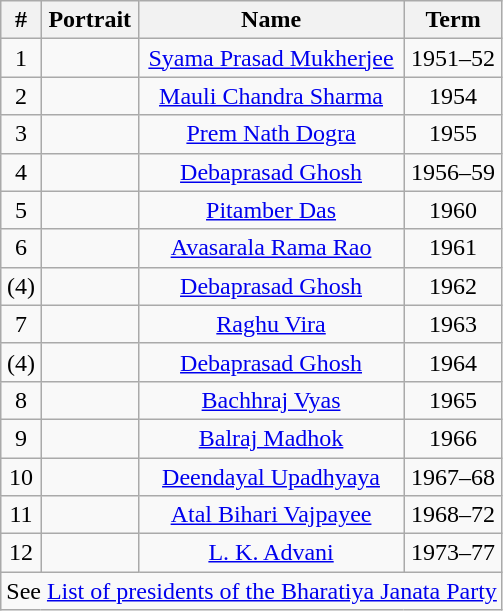<table class="wikitable" style="text-align:center">
<tr>
<th scope="col">#</th>
<th>Portrait</th>
<th>Name</th>
<th scope="col">Term</th>
</tr>
<tr>
<td>1</td>
<td></td>
<td><a href='#'>Syama Prasad Mukherjee</a></td>
<td>1951–52</td>
</tr>
<tr>
<td>2</td>
<td></td>
<td><a href='#'>Mauli Chandra Sharma</a></td>
<td>1954</td>
</tr>
<tr>
<td>3</td>
<td></td>
<td><a href='#'>Prem Nath Dogra</a></td>
<td>1955</td>
</tr>
<tr>
<td>4</td>
<td></td>
<td><a href='#'>Debaprasad Ghosh</a></td>
<td>1956–59</td>
</tr>
<tr>
<td>5</td>
<td></td>
<td><a href='#'>Pitamber Das</a></td>
<td>1960</td>
</tr>
<tr>
<td>6</td>
<td></td>
<td><a href='#'>Avasarala Rama Rao</a></td>
<td>1961</td>
</tr>
<tr>
<td>(4)</td>
<td></td>
<td><a href='#'>Debaprasad Ghosh</a></td>
<td>1962</td>
</tr>
<tr>
<td>7</td>
<td></td>
<td><a href='#'>Raghu Vira</a></td>
<td>1963</td>
</tr>
<tr>
<td>(4)</td>
<td></td>
<td><a href='#'>Debaprasad Ghosh</a></td>
<td>1964</td>
</tr>
<tr>
<td>8</td>
<td></td>
<td><a href='#'>Bachhraj Vyas</a></td>
<td>1965</td>
</tr>
<tr>
<td>9</td>
<td></td>
<td><a href='#'>Balraj Madhok</a></td>
<td>1966</td>
</tr>
<tr>
<td>10</td>
<td></td>
<td><a href='#'>Deendayal Upadhyaya</a></td>
<td>1967–68</td>
</tr>
<tr>
<td>11</td>
<td></td>
<td><a href='#'>Atal Bihari Vajpayee</a></td>
<td>1968–72</td>
</tr>
<tr>
<td>12</td>
<td></td>
<td><a href='#'>L. K. Advani</a></td>
<td>1973–77</td>
</tr>
<tr>
<td colspan=4>See <a href='#'>List of presidents of the Bharatiya Janata Party</a></td>
</tr>
</table>
